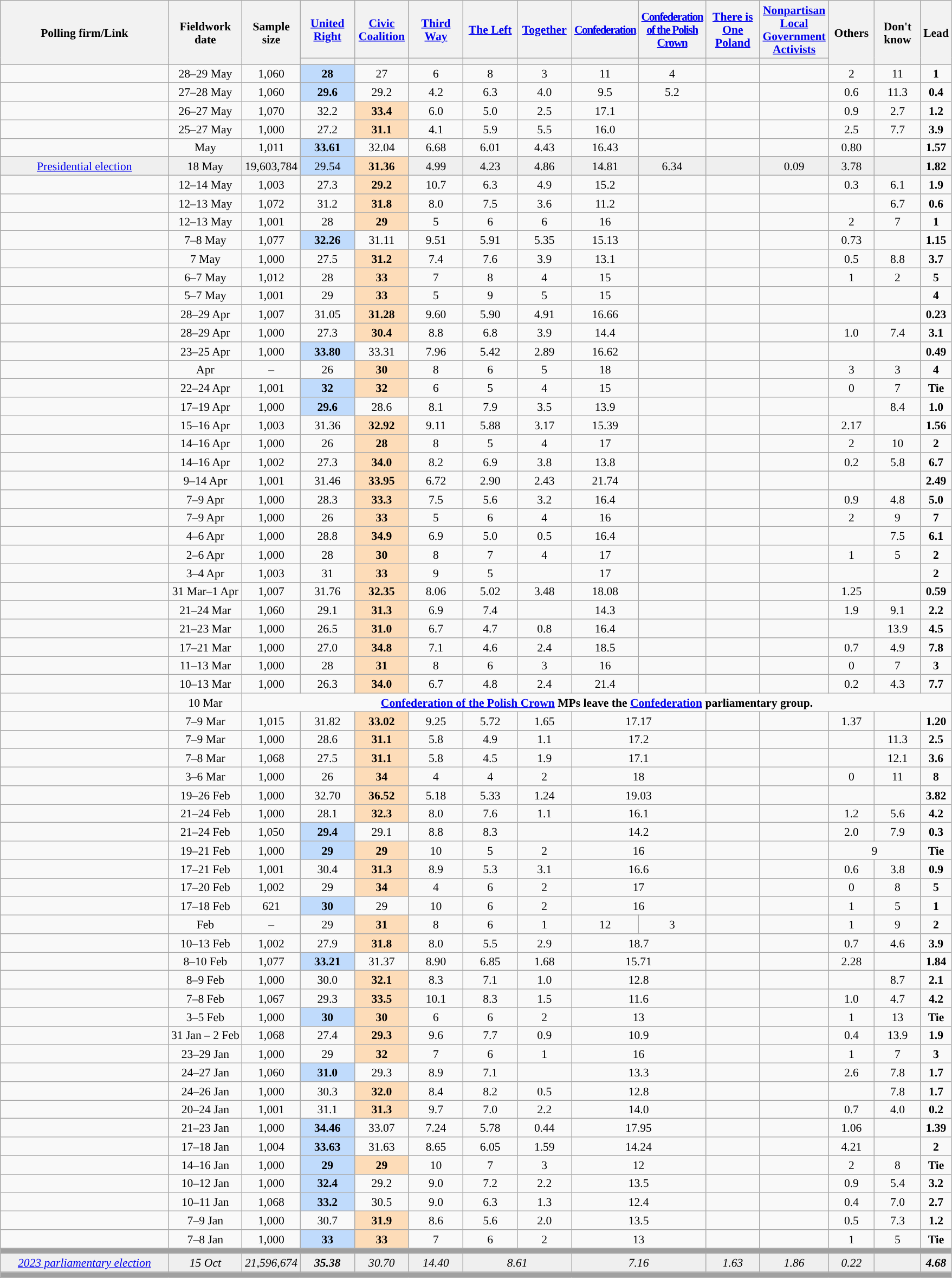<table class="wikitable sortable collapsible" style="text-align:center; font-size:90%; line-height:16px">
<tr background-color:#E9E9E9">
<th rowspan="2" style="width:200px;">Polling firm/Link</th>
<th rowspan="2" data-sort-type="date">Fieldwork<br>date</th>
<th rowspan="2" style="width:20px;">Sample<br>size</th>
<th style="width:60px;" class="unsortable"><a href='#'>United Right</a></th>
<th style="width:60px;" class="unsortable"><a href='#'>Civic Coalition</a></th>
<th style="width:60px;" class="unsortable"><a href='#'>Third Way</a></th>
<th style="width:60px;" class="unsortable"><a href='#'>The Left</a></th>
<th style="width:60px;" class="unsortable"><a href='#'>Together</a></th>
<th style="width:50px;letter-spacing: -1px;" class="unsortable"><a href='#'>Confederation</a></th>
<th style="width:50px;letter-spacing: -1px;" class="unsortable"><a href='#'>Confederation of the Polish Crown</a></th>
<th style="width:60px;" class="unsortable"><a href='#'>There is One Poland</a></th>
<th style="width:60px;" class="unsortable"><a href='#'>Nonpartisan Local Government Activists</a></th>
<th rowspan="2" data-sort-type="number" style="width:50px;">Others</th>
<th rowspan="2" data-sort-type="number" style="width:50px;">Don't know</th>
<th rowspan="2" data-sort-type="number" style="width:30px;">Lead</th>
</tr>
<tr>
<th data-sort-type="number" style="height:1px; background:"></th>
<th data-sort-type="number" style="height:1px; background:"></th>
<th data-sort-type="number" style="height:1px; background:"></th>
<th data-sort-type="number" style="height:1px; background:"></th>
<th data-sort-type="number" style="height:1px; background:"></th>
<th data-sort-type="number" style="height:1px; background:"></th>
<th data-sort-type="number" style="height:1px; background:"></th>
<th data-sort-type="number" style="height:1px; background:"></th>
<th data-sort-type="number" style="height:1px; background:"></th>
</tr>
<tr>
<td></td>
<td data-sort-value="2025-05-29">28–29 May</td>
<td>1,060</td>
<td style="background:#C0DBFC;"><strong>28</strong></td>
<td>27</td>
<td>6</td>
<td>8</td>
<td>3</td>
<td>11</td>
<td>4</td>
<td></td>
<td></td>
<td>2</td>
<td>11</td>
<td style="background:"><strong>1</strong></td>
</tr>
<tr>
<td></td>
<td data-sort-value="2025-05-28">27–28 May</td>
<td>1,060</td>
<td style="background:#C0DBFC;"><strong>29.6</strong></td>
<td>29.2</td>
<td>4.2</td>
<td>6.3</td>
<td>4.0</td>
<td>9.5</td>
<td>5.2</td>
<td></td>
<td></td>
<td>0.6</td>
<td>11.3</td>
<td style="background:"><strong>0.4</strong></td>
</tr>
<tr>
<td></td>
<td data-sort-value="2025-05-27">26–27 May</td>
<td>1,070</td>
<td>32.2</td>
<td style="background:#FDDCB8;"><strong>33.4</strong></td>
<td>6.0</td>
<td>5.0</td>
<td>2.5</td>
<td>17.1</td>
<td></td>
<td></td>
<td></td>
<td>0.9</td>
<td>2.7</td>
<td style="background:"><strong>1.2</strong></td>
</tr>
<tr>
<td></td>
<td data-sort-value="2025-05-27">25–27 May</td>
<td>1,000</td>
<td>27.2</td>
<td style="background:#FDDCB8;"><strong>31.1</strong></td>
<td>4.1</td>
<td>5.9</td>
<td>5.5</td>
<td>16.0</td>
<td></td>
<td></td>
<td></td>
<td>2.5</td>
<td>7.7</td>
<td style="background:"><strong>3.9</strong></td>
</tr>
<tr>
<td></td>
<td data-sort-value="2025-05-28">May</td>
<td>1,011</td>
<td style="background:#C0DBFC;"><strong>33.61</strong></td>
<td>32.04</td>
<td>6.68</td>
<td>6.01</td>
<td>4.43</td>
<td>16.43</td>
<td></td>
<td></td>
<td></td>
<td>0.80</td>
<td></td>
<td style="background:"><strong>1.57</strong></td>
</tr>
<tr style="background:#EFEFEF;">
<td><a href='#'>Presidential election</a></td>
<td data-sort-value="2025-05-18">18 May</td>
<td>19,603,784</td>
<td style="background:#C0DBFC;">29.54</td>
<td style="background:#FDDCB8;"><strong>31.36</strong></td>
<td>4.99</td>
<td>4.23</td>
<td>4.86</td>
<td>14.81</td>
<td>6.34</td>
<td></td>
<td>0.09</td>
<td>3.78</td>
<td></td>
<td style="background:"><strong>1.82</strong></td>
</tr>
<tr>
<td></td>
<td data-sort-value="2025-05-14">12–14 May</td>
<td>1,003</td>
<td>27.3</td>
<td style="background:#FDDCB8;"><strong>29.2</strong></td>
<td>10.7</td>
<td>6.3</td>
<td>4.9</td>
<td>15.2</td>
<td></td>
<td></td>
<td></td>
<td>0.3</td>
<td>6.1</td>
<td style="background:"><strong>1.9</strong></td>
</tr>
<tr>
<td></td>
<td data-sort-value="2025-05-13">12–13 May</td>
<td>1,072</td>
<td>31.2</td>
<td style="background:#FDDCB8;"><strong>31.8</strong></td>
<td>8.0</td>
<td>7.5</td>
<td>3.6</td>
<td>11.2</td>
<td></td>
<td></td>
<td></td>
<td></td>
<td>6.7</td>
<td style="background:"><strong>0.6</strong></td>
</tr>
<tr>
<td></td>
<td data-sort-value="2025-05-13">12–13 May</td>
<td>1,001</td>
<td>28</td>
<td style="background:#FDDCB8;"><strong>29</strong></td>
<td>5</td>
<td>6</td>
<td>6</td>
<td>16</td>
<td></td>
<td></td>
<td></td>
<td>2</td>
<td>7</td>
<td style="background:"><strong>1</strong></td>
</tr>
<tr>
<td></td>
<td data-sort-value="2025-05-08">7–8 May</td>
<td>1,077</td>
<td style="background:#C0DBFC;"><strong>32.26</strong></td>
<td>31.11</td>
<td>9.51</td>
<td>5.91</td>
<td>5.35</td>
<td>15.13</td>
<td></td>
<td></td>
<td></td>
<td>0.73</td>
<td></td>
<td style="background:"><strong>1.15</strong></td>
</tr>
<tr>
<td></td>
<td data-sort-value="2025-05-07">7 May</td>
<td>1,000</td>
<td>27.5</td>
<td style="background:#FDDCB8;"><strong>31.2</strong></td>
<td>7.4</td>
<td>7.6</td>
<td>3.9</td>
<td>13.1</td>
<td></td>
<td></td>
<td></td>
<td>0.5</td>
<td>8.8</td>
<td style="background:"><strong>3.7</strong></td>
</tr>
<tr>
<td></td>
<td data-sort-value="2025-05-07">6–7 May</td>
<td>1,012</td>
<td>28</td>
<td style="background:#FDDCB8;"><strong>33</strong></td>
<td>7</td>
<td>8</td>
<td>4</td>
<td>15</td>
<td></td>
<td></td>
<td></td>
<td>1</td>
<td>2</td>
<td style="background:"><strong>5</strong></td>
</tr>
<tr>
<td></td>
<td data-sort-value="2025-05-07">5–7 May</td>
<td>1,001</td>
<td>29</td>
<td style="background:#FDDCB8;"><strong>33</strong></td>
<td>5</td>
<td>9</td>
<td>5</td>
<td>15</td>
<td></td>
<td></td>
<td></td>
<td></td>
<td></td>
<td style="background:"><strong>4</strong></td>
</tr>
<tr>
<td></td>
<td data-sort-value="2025-04-29">28–29 Apr</td>
<td>1,007</td>
<td>31.05</td>
<td style="background:#FDDCB8;"><strong>31.28</strong></td>
<td>9.60</td>
<td>5.90</td>
<td>4.91</td>
<td>16.66</td>
<td></td>
<td></td>
<td></td>
<td></td>
<td></td>
<td style="background:"><strong>0.23</strong></td>
</tr>
<tr>
<td></td>
<td data-sort-value="2025-04-29">28–29 Apr</td>
<td>1,000</td>
<td>27.3</td>
<td style="background:#FDDCB8;"><strong>30.4</strong></td>
<td>8.8</td>
<td>6.8</td>
<td>3.9</td>
<td>14.4</td>
<td></td>
<td></td>
<td></td>
<td>1.0</td>
<td>7.4</td>
<td style="background:"><strong>3.1</strong></td>
</tr>
<tr>
<td></td>
<td data-sort-value="2025-04-25">23–25 Apr</td>
<td>1,000</td>
<td style="background:#C0DBFC;"><strong>33.80</strong></td>
<td>33.31</td>
<td>7.96</td>
<td>5.42</td>
<td>2.89</td>
<td>16.62</td>
<td></td>
<td></td>
<td></td>
<td></td>
<td></td>
<td style="background:"><strong>0.49</strong></td>
</tr>
<tr>
<td></td>
<td data-sort-value="2025-04-25">Apr</td>
<td>–</td>
<td>26</td>
<td style="background:#FDDCB8;"><strong>30</strong></td>
<td>8</td>
<td>6</td>
<td>5</td>
<td>18</td>
<td></td>
<td></td>
<td></td>
<td>3</td>
<td>3</td>
<td style="background:"><strong>4</strong></td>
</tr>
<tr>
<td></td>
<td data-sort-value="2025-04-24">22–24 Apr</td>
<td>1,001</td>
<td style="background:#C0DBFC;"><strong>32</strong></td>
<td style="background:#FDDCB8;"><strong>32</strong></td>
<td>6</td>
<td>5</td>
<td>4</td>
<td>15</td>
<td></td>
<td></td>
<td></td>
<td>0</td>
<td>7</td>
<td><strong>Tie</strong></td>
</tr>
<tr>
<td></td>
<td data-sort-value="2025-04-19">17–19 Apr</td>
<td>1,000</td>
<td style="background:#C0DBFC;"><strong>29.6</strong></td>
<td>28.6</td>
<td>8.1</td>
<td>7.9</td>
<td>3.5</td>
<td>13.9</td>
<td></td>
<td></td>
<td></td>
<td></td>
<td>8.4</td>
<td style="background:"><strong>1.0</strong></td>
</tr>
<tr>
<td></td>
<td data-sort-value="2025-04-16">15–16 Apr</td>
<td>1,003</td>
<td>31.36</td>
<td style="background:#FDDCB8;"><strong>32.92</strong></td>
<td>9.11</td>
<td>5.88</td>
<td>3.17</td>
<td>15.39</td>
<td></td>
<td></td>
<td></td>
<td>2.17</td>
<td></td>
<td style="background:"><strong>1.56</strong></td>
</tr>
<tr>
<td></td>
<td data-sort-value="2025-04-16">14–16 Apr</td>
<td>1,000</td>
<td>26</td>
<td style="background:#FDDCB8;"><strong>28</strong></td>
<td>8</td>
<td>5</td>
<td>4</td>
<td>17</td>
<td></td>
<td></td>
<td></td>
<td>2</td>
<td>10</td>
<td style="background:"><strong>2</strong></td>
</tr>
<tr>
<td></td>
<td data-sort-value="2025-04-16">14–16 Apr</td>
<td>1,002</td>
<td>27.3</td>
<td style="background:#FDDCB8;"><strong>34.0</strong></td>
<td>8.2</td>
<td>6.9</td>
<td>3.8</td>
<td>13.8</td>
<td></td>
<td></td>
<td></td>
<td>0.2</td>
<td>5.8</td>
<td style="background:"><strong>6.7</strong></td>
</tr>
<tr>
<td></td>
<td data-sort-value="2025-04-14">9–14 Apr</td>
<td>1,001</td>
<td>31.46</td>
<td style="background:#FDDCB8;"><strong>33.95</strong></td>
<td>6.72</td>
<td>2.90</td>
<td>2.43</td>
<td>21.74</td>
<td></td>
<td></td>
<td></td>
<td></td>
<td></td>
<td style="background:"><strong>2.49</strong></td>
</tr>
<tr>
<td></td>
<td data-sort-value="2025-04-09">7–9 Apr</td>
<td>1,000</td>
<td>28.3</td>
<td style="background:#FDDCB8;"><strong>33.3</strong></td>
<td>7.5</td>
<td>5.6</td>
<td>3.2</td>
<td>16.4</td>
<td></td>
<td></td>
<td></td>
<td>0.9</td>
<td>4.8</td>
<td style="background:"><strong>5.0</strong></td>
</tr>
<tr>
<td></td>
<td data-sort-value="2025-04-09">7–9 Apr</td>
<td>1,000</td>
<td>26</td>
<td style="background:#FDDCB8;"><strong>33</strong></td>
<td>5</td>
<td>6</td>
<td>4</td>
<td>16</td>
<td></td>
<td></td>
<td></td>
<td>2</td>
<td>9</td>
<td style="background:"><strong>7</strong></td>
</tr>
<tr>
<td></td>
<td data-sort-value="2025-04-06">4–6 Apr</td>
<td>1,000</td>
<td>28.8</td>
<td style="background:#FDDCB8;"><strong>34.9</strong></td>
<td>6.9</td>
<td>5.0</td>
<td>0.5</td>
<td>16.4</td>
<td></td>
<td></td>
<td></td>
<td></td>
<td>7.5</td>
<td style="background:"><strong>6.1</strong></td>
</tr>
<tr>
<td></td>
<td data-sort-value="2024-04-06">2–6 Apr</td>
<td>1,000</td>
<td>28</td>
<td style="background:#FDDCB8;"><strong>30</strong></td>
<td>8</td>
<td>7</td>
<td>4</td>
<td>17</td>
<td></td>
<td></td>
<td></td>
<td>1</td>
<td>5</td>
<td style="background:"><strong>2</strong></td>
</tr>
<tr>
<td></td>
<td data-sort-value="2025-04-04">3–4 Apr</td>
<td>1,003</td>
<td>31</td>
<td style="background:#FDDCB8;"><strong>33</strong></td>
<td>9</td>
<td>5</td>
<td></td>
<td>17</td>
<td></td>
<td></td>
<td></td>
<td></td>
<td></td>
<td style="background:"><strong>2</strong></td>
</tr>
<tr>
<td></td>
<td data-sort-value="2025-04-01">31 Mar–1 Apr</td>
<td>1,007</td>
<td>31.76</td>
<td style="background:#FDDCB8;"><strong>32.35</strong></td>
<td>8.06</td>
<td>5.02</td>
<td>3.48</td>
<td>18.08</td>
<td></td>
<td></td>
<td></td>
<td>1.25</td>
<td></td>
<td style="background:"><strong>0.59</strong></td>
</tr>
<tr>
<td></td>
<td data-sort-value="2025-03-24">21–24 Mar</td>
<td>1,060</td>
<td>29.1</td>
<td style="background:#FDDCB8;"><strong>31.3</strong></td>
<td>6.9</td>
<td>7.4</td>
<td></td>
<td>14.3</td>
<td></td>
<td></td>
<td></td>
<td>1.9</td>
<td>9.1</td>
<td style="background:"><strong>2.2</strong></td>
</tr>
<tr>
<td></td>
<td data-sort-value="2025-03-23">21–23 Mar</td>
<td>1,000</td>
<td>26.5</td>
<td style="background:#FDDCB8;"><strong>31.0</strong></td>
<td>6.7</td>
<td>4.7</td>
<td>0.8</td>
<td>16.4</td>
<td></td>
<td></td>
<td></td>
<td></td>
<td>13.9</td>
<td style="background:"><strong>4.5</strong></td>
</tr>
<tr>
<td></td>
<td data-sort-value="2025-03-21">17–21 Mar</td>
<td>1,000</td>
<td>27.0</td>
<td style="background:#FDDCB8;"><strong>34.8</strong></td>
<td>7.1</td>
<td>4.6</td>
<td>2.4</td>
<td>18.5</td>
<td></td>
<td></td>
<td></td>
<td>0.7</td>
<td>4.9</td>
<td style="background:"><strong>7.8</strong></td>
</tr>
<tr>
<td></td>
<td data-sort-value="2025-03-13">11–13 Mar</td>
<td>1,000</td>
<td>28</td>
<td style="background:#FDDCB8;"><strong>31</strong></td>
<td>8</td>
<td>6</td>
<td>3</td>
<td>16</td>
<td></td>
<td></td>
<td></td>
<td>0</td>
<td>7</td>
<td style="background:"><strong>3</strong></td>
</tr>
<tr>
<td></td>
<td data-sort-value="2025-03-13">10–13 Mar</td>
<td>1,000</td>
<td>26.3</td>
<td style="background:#FDDCB8;"><strong>34.0</strong></td>
<td>6.7</td>
<td>4.8</td>
<td>2.4</td>
<td>21.4</td>
<td></td>
<td></td>
<td></td>
<td>0.2</td>
<td>4.3</td>
<td style="background:"><strong>7.7</strong></td>
</tr>
<tr>
<td></td>
<td data-sort-value="2025-03-10">10 Mar</td>
<td colspan="13"><strong><a href='#'>Confederation of the Polish Crown</a> MPs leave the <a href='#'>Confederation</a> parliamentary group.</strong></td>
</tr>
<tr>
<td></td>
<td data-sort-value="2025-03-09">7–9 Mar</td>
<td>1,015</td>
<td>31.82</td>
<td style="background:#FDDCB8;"><strong>33.02</strong></td>
<td>9.25</td>
<td>5.72</td>
<td>1.65</td>
<td colspan="2">17.17</td>
<td></td>
<td></td>
<td>1.37</td>
<td></td>
<td style="background:"><strong>1.20</strong></td>
</tr>
<tr>
<td></td>
<td data-sort-value="2025-03-09">7–9 Mar</td>
<td>1,000</td>
<td>28.6</td>
<td style="background:#FDDCB8;"><strong>31.1</strong></td>
<td>5.8</td>
<td>4.9</td>
<td>1.1</td>
<td colspan="2">17.2</td>
<td></td>
<td></td>
<td></td>
<td>11.3</td>
<td style="background:"><strong>2.5</strong></td>
</tr>
<tr>
<td></td>
<td data-sort-value="2025-03-08">7–8 Mar</td>
<td>1,068</td>
<td>27.5</td>
<td style="background:#FDDCB8;"><strong>31.1</strong></td>
<td>5.8</td>
<td>4.5</td>
<td>1.9</td>
<td colspan="2">17.1</td>
<td></td>
<td></td>
<td></td>
<td>12.1</td>
<td style="background:"><strong>3.6</strong></td>
</tr>
<tr>
<td></td>
<td data-sort-value="2025-03-06">3–6 Mar</td>
<td>1,000</td>
<td>26</td>
<td style="background:#FDDCB8;"><strong>34</strong></td>
<td>4</td>
<td>4</td>
<td>2</td>
<td colspan="2">18</td>
<td></td>
<td></td>
<td>0</td>
<td>11</td>
<td style="background:"><strong>8</strong></td>
</tr>
<tr>
<td></td>
<td data-sort-value="2025-02-26">19–26 Feb</td>
<td>1,000</td>
<td>32.70</td>
<td style="background:#FDDCB8;"><strong>36.52</strong></td>
<td>5.18</td>
<td>5.33</td>
<td>1.24</td>
<td colspan="2">19.03</td>
<td></td>
<td></td>
<td></td>
<td></td>
<td style="background:"><strong>3.82</strong></td>
</tr>
<tr>
<td></td>
<td data-sort-value="2025-02-24">21–24 Feb</td>
<td>1,000</td>
<td>28.1</td>
<td style="background:#FDDCB8;"><strong>32.3</strong></td>
<td>8.0</td>
<td>7.6</td>
<td>1.1</td>
<td colspan="2">16.1</td>
<td></td>
<td></td>
<td>1.2</td>
<td>5.6</td>
<td style="background:"><strong>4.2</strong></td>
</tr>
<tr>
<td></td>
<td data-sort-value="2025-02-24">21–24 Feb</td>
<td>1,050</td>
<td style="background:#C0DBFC;"><strong>29.4</strong></td>
<td>29.1</td>
<td>8.8</td>
<td>8.3</td>
<td></td>
<td colspan="2">14.2</td>
<td></td>
<td></td>
<td>2.0</td>
<td>7.9</td>
<td style="background:"><strong>0.3</strong></td>
</tr>
<tr>
<td></td>
<td data-sort-value="2025-02-21">19–21 Feb</td>
<td>1,000</td>
<td style="background:#C0DBFC;"><strong>29</strong></td>
<td style="background:#FDDCB8;"><strong>29</strong></td>
<td>10</td>
<td>5</td>
<td>2</td>
<td colspan="2">16</td>
<td></td>
<td></td>
<td colspan="2">9</td>
<td><strong>Tie</strong></td>
</tr>
<tr>
<td></td>
<td data-sort-value="2025-02-21">17–21 Feb</td>
<td>1,001</td>
<td>30.4</td>
<td style="background:#FDDCB8;"><strong>31.3</strong></td>
<td>8.9</td>
<td>5.3</td>
<td>3.1</td>
<td colspan="2">16.6</td>
<td></td>
<td></td>
<td>0.6</td>
<td>3.8</td>
<td style="background:"><strong>0.9</strong></td>
</tr>
<tr>
<td></td>
<td data-sort-value="2025-02-20">17–20 Feb</td>
<td>1,002</td>
<td>29</td>
<td style="background:#FDDCB8;"><strong>34</strong></td>
<td>4</td>
<td>6</td>
<td>2</td>
<td colspan="2">17</td>
<td></td>
<td></td>
<td>0</td>
<td>8</td>
<td style="background:"><strong>5</strong></td>
</tr>
<tr>
<td></td>
<td data-sort-value="2025-02-18">17–18 Feb</td>
<td>621</td>
<td style="background:#C0DBFC;"><strong>30</strong></td>
<td>29</td>
<td>10</td>
<td>6</td>
<td>2</td>
<td colspan="2">16</td>
<td></td>
<td></td>
<td>1</td>
<td>5</td>
<td style="background:"><strong>1</strong></td>
</tr>
<tr>
<td></td>
<td data-sort-value="2025-02-15">Feb</td>
<td>–</td>
<td>29</td>
<td style="background:#FDDCB8;"><strong>31</strong></td>
<td>8</td>
<td>6</td>
<td>1</td>
<td>12</td>
<td>3</td>
<td></td>
<td></td>
<td>1</td>
<td>9</td>
<td style="background:"><strong>2</strong></td>
</tr>
<tr>
<td></td>
<td data-sort-value="2025-02-13">10–13 Feb</td>
<td>1,002</td>
<td>27.9</td>
<td style="background:#FDDCB8;"><strong>31.8</strong></td>
<td>8.0</td>
<td>5.5</td>
<td>2.9</td>
<td colspan="2">18.7</td>
<td></td>
<td></td>
<td>0.7</td>
<td>4.6</td>
<td style="background:"><strong>3.9</strong></td>
</tr>
<tr>
<td></td>
<td data-sort-value="2025-02-10">8–10 Feb</td>
<td>1,077</td>
<td style="background:#C0DBFC;"><strong>33.21</strong></td>
<td>31.37</td>
<td>8.90</td>
<td>6.85</td>
<td>1.68</td>
<td colspan="2">15.71</td>
<td></td>
<td></td>
<td>2.28</td>
<td></td>
<td style="background:"><strong>1.84</strong></td>
</tr>
<tr>
<td></td>
<td data-sort-value="2025-02-09">8–9 Feb</td>
<td>1,000</td>
<td>30.0</td>
<td style=background:#FDDCB8;"><strong>32.1</strong></td>
<td>8.3</td>
<td>7.1</td>
<td>1.0</td>
<td colspan="2">12.8</td>
<td></td>
<td></td>
<td></td>
<td>8.7</td>
<td style="background:"><strong>2.1</strong></td>
</tr>
<tr>
<td></td>
<td data-sort-value="2025-02-08">7–8 Feb</td>
<td>1,067</td>
<td>29.3</td>
<td style="background:#FDDCB8;"><strong>33.5</strong></td>
<td>10.1</td>
<td>8.3</td>
<td>1.5</td>
<td colspan="2">11.6</td>
<td></td>
<td></td>
<td>1.0</td>
<td>4.7</td>
<td style="background:"><strong>4.2</strong></td>
</tr>
<tr>
<td></td>
<td data-sort-value="2025-02-05">3–5 Feb</td>
<td>1,000</td>
<td style="background:#C0DBFC;"><strong>30</strong></td>
<td style="background:#FDDCB8;"><strong>30</strong></td>
<td>6</td>
<td>6</td>
<td>2</td>
<td colspan="2">13</td>
<td></td>
<td></td>
<td>1</td>
<td>13</td>
<td><strong>Tie</strong></td>
</tr>
<tr>
<td></td>
<td data-sort-value="2025-02-02">31 Jan – 2 Feb</td>
<td>1,068</td>
<td>27.4</td>
<td style="background:#FDDCB8;"><strong>29.3</strong></td>
<td>9.6</td>
<td>7.7</td>
<td>0.9</td>
<td colspan="2">10.9</td>
<td></td>
<td></td>
<td>0.4</td>
<td>13.9</td>
<td style="background:"><strong>1.9</strong></td>
</tr>
<tr>
<td></td>
<td data-sort-value="2025-01-29">23–29 Jan</td>
<td>1,000</td>
<td>29</td>
<td style="background:#FDDCB8;"><strong>32</strong></td>
<td>7</td>
<td>6</td>
<td>1</td>
<td colspan="2">16</td>
<td></td>
<td></td>
<td>1</td>
<td>7</td>
<td style="background:"><strong>3</strong></td>
</tr>
<tr>
<td></td>
<td data-sort-value="2025-01-27">24–27 Jan</td>
<td>1,060</td>
<td style="background:#C0DBFC;"><strong>31.0</strong></td>
<td>29.3</td>
<td>8.9</td>
<td>7.1</td>
<td></td>
<td colspan="2">13.3</td>
<td></td>
<td></td>
<td>2.6</td>
<td>7.8</td>
<td style="background:"><strong>1.7</strong></td>
</tr>
<tr>
<td></td>
<td data-sort-value="2025-01-26">24–26 Jan</td>
<td>1,000</td>
<td>30.3</td>
<td style="background:#FDDCB8;"><strong>32.0</strong></td>
<td>8.4</td>
<td>8.2</td>
<td>0.5</td>
<td colspan="2">12.8</td>
<td></td>
<td></td>
<td></td>
<td>7.8</td>
<td style="background:"><strong>1.7</strong></td>
</tr>
<tr>
<td></td>
<td data-sort-value="2025-01-24">20–24 Jan</td>
<td>1,001</td>
<td>31.1</td>
<td style="background:#FDDCB8;"><strong>31.3</strong></td>
<td>9.7</td>
<td>7.0</td>
<td>2.2</td>
<td colspan="2">14.0</td>
<td></td>
<td></td>
<td>0.7</td>
<td>4.0</td>
<td style="background:"><strong>0.2</strong></td>
</tr>
<tr>
<td></td>
<td data-sort-value="2025-01-23">21–23 Jan</td>
<td>1,000</td>
<td style="background:#C0DBFC;"><strong>34.46</strong></td>
<td>33.07</td>
<td>7.24</td>
<td>5.78</td>
<td>0.44</td>
<td colspan="2">17.95</td>
<td></td>
<td></td>
<td>1.06</td>
<td></td>
<td style="background:"><strong>1.39</strong></td>
</tr>
<tr>
<td></td>
<td data-sort-value="2025-01-18">17–18 Jan</td>
<td>1,004</td>
<td style="background:#C0DBFC;"><strong>33.63</strong></td>
<td>31.63</td>
<td>8.65</td>
<td>6.05</td>
<td>1.59</td>
<td colspan="2">14.24</td>
<td></td>
<td></td>
<td>4.21</td>
<td></td>
<td style="background:"><strong>2</strong></td>
</tr>
<tr>
<td></td>
<td data-sort-value="2025-01-16">14–16 Jan</td>
<td>1,000</td>
<td style="background:#C0DBFC;"><strong>29</strong></td>
<td style="background:#FDDCB8;"><strong>29</strong></td>
<td>10</td>
<td>7</td>
<td>3</td>
<td colspan="2">12</td>
<td></td>
<td></td>
<td>2</td>
<td>8</td>
<td><strong>Tie</strong></td>
</tr>
<tr>
<td></td>
<td data-sort-value="2025-01-12">10–12 Jan</td>
<td>1,000</td>
<td style="background:#C0DBFC;"><strong>32.4</strong></td>
<td>29.2</td>
<td>9.0</td>
<td>7.2</td>
<td>2.2</td>
<td colspan="2">13.5</td>
<td></td>
<td></td>
<td>0.9</td>
<td>5.4</td>
<td style="background:"><strong>3.2</strong></td>
</tr>
<tr>
<td></td>
<td data-sort-value="2025-01-11">10–11 Jan</td>
<td>1,068</td>
<td style="background:#C0DBFC;"><strong>33.2</strong></td>
<td>30.5</td>
<td>9.0</td>
<td>6.3</td>
<td>1.3</td>
<td colspan="2">12.4</td>
<td></td>
<td></td>
<td>0.4</td>
<td>7.0</td>
<td style="background:"><strong>2.7</strong></td>
</tr>
<tr>
<td></td>
<td data-sort-value="2025-01-09">7–9 Jan</td>
<td>1,000</td>
<td>30.7</td>
<td style="background:#FDDCB8;"><strong>31.9</strong></td>
<td>8.6</td>
<td>5.6</td>
<td>2.0</td>
<td colspan="2">13.5</td>
<td></td>
<td></td>
<td>0.5</td>
<td>7.3</td>
<td style="background:"><strong>1.2</strong></td>
</tr>
<tr>
<td></td>
<td data-sort-value="2025-01-08">7–8 Jan</td>
<td>1,000</td>
<td style="background:#C0DBFC;"><strong>33</strong></td>
<td style="background:#FDDCB8;"><strong>33</strong></td>
<td>7</td>
<td>6</td>
<td>2</td>
<td colspan="2">13</td>
<td></td>
<td></td>
<td>1</td>
<td>5</td>
<td><strong>Tie</strong></td>
</tr>
<tr>
<td colspan="15" style="background:#A0A0A0"></td>
</tr>
<tr style="background:#EFEFEF;">
<td><em><a href='#'>2023 parliamentary election</a></em> </td>
<td data-sort-value="2023-10-15"><em>15 Oct</em></td>
<td><em>21,596,674</em></td>
<td style="background:"><strong><em>35.38</em></strong></td>
<td><em>30.70</em></td>
<td><em>14.40</em></td>
<td colspan="2"><em>8.61</em></td>
<td colspan="2"><em>7.16</em></td>
<td><em>1.63</em></td>
<td><em>1.86</em></td>
<td><em>0.22</em></td>
<td></td>
<td style="background:"><strong><em>4.68</em></strong></td>
</tr>
<tr>
<td colspan="15" style="background:#A0A0A0"></td>
</tr>
</table>
